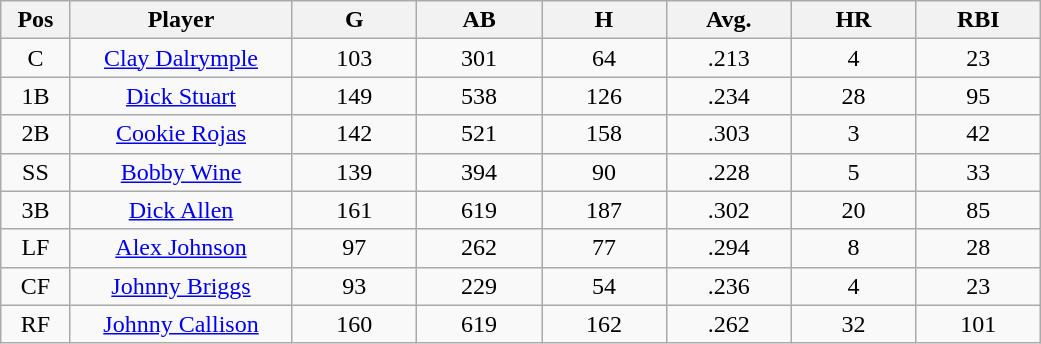<table class="wikitable sortable">
<tr>
<th bgcolor="#DDDDFF" width="5%">Pos</th>
<th bgcolor="#DDDDFF" width="16%">Player</th>
<th bgcolor="#DDDDFF" width="9%">G</th>
<th bgcolor="#DDDDFF" width="9%">AB</th>
<th bgcolor="#DDDDFF" width="9%">H</th>
<th bgcolor="#DDDDFF" width="9%">Avg.</th>
<th bgcolor="#DDDDFF" width="9%">HR</th>
<th bgcolor="#DDDDFF" width="9%">RBI</th>
</tr>
<tr align="center">
<td>C</td>
<td><a href='#'>Clay Dalrymple</a></td>
<td>103</td>
<td>301</td>
<td>64</td>
<td>.213</td>
<td>4</td>
<td>23</td>
</tr>
<tr align="center">
<td>1B</td>
<td><a href='#'>Dick Stuart</a></td>
<td>149</td>
<td>538</td>
<td>126</td>
<td>.234</td>
<td>28</td>
<td>95</td>
</tr>
<tr align="center">
<td>2B</td>
<td><a href='#'>Cookie Rojas</a></td>
<td>142</td>
<td>521</td>
<td>158</td>
<td>.303</td>
<td>3</td>
<td>42</td>
</tr>
<tr align="center">
<td>SS</td>
<td><a href='#'>Bobby Wine</a></td>
<td>139</td>
<td>394</td>
<td>90</td>
<td>.228</td>
<td>5</td>
<td>33</td>
</tr>
<tr align="center">
<td>3B</td>
<td><a href='#'>Dick Allen</a></td>
<td>161</td>
<td>619</td>
<td>187</td>
<td>.302</td>
<td>20</td>
<td>85</td>
</tr>
<tr align="center">
<td>LF</td>
<td><a href='#'>Alex Johnson</a></td>
<td>97</td>
<td>262</td>
<td>77</td>
<td>.294</td>
<td>8</td>
<td>28</td>
</tr>
<tr align="center">
<td>CF</td>
<td><a href='#'>Johnny Briggs</a></td>
<td>93</td>
<td>229</td>
<td>54</td>
<td>.236</td>
<td>4</td>
<td>23</td>
</tr>
<tr align="center">
<td>RF</td>
<td><a href='#'>Johnny Callison</a></td>
<td>160</td>
<td>619</td>
<td>162</td>
<td>.262</td>
<td>32</td>
<td>101</td>
</tr>
</table>
